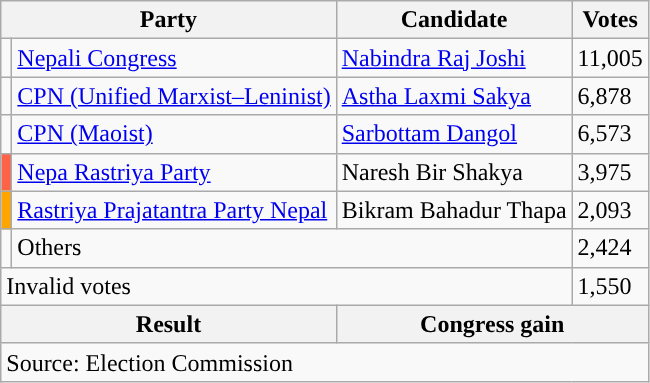<table class="wikitable">
<tr>
<th colspan="2">Party</th>
<th>Candidate</th>
<th>Votes</th>
</tr>
<tr>
<td style="background-color:"></td>
<td><a href='#'>Nepali Congress</a></td>
<td><a href='#'>Nabindra Raj Joshi</a></td>
<td>11,005</td>
</tr>
<tr>
<td style="background-color:"></td>
<td><a href='#'>CPN (Unified Marxist–Leninist)</a></td>
<td><a href='#'>Astha Laxmi Sakya</a></td>
<td>6,878</td>
</tr>
<tr>
<td style="background-color:"></td>
<td><a href='#'>CPN (Maoist)</a></td>
<td><a href='#'>Sarbottam Dangol</a></td>
<td>6,573</td>
</tr>
<tr>
<td style="background-color:tomato"></td>
<td><a href='#'>Nepa Rastriya Party</a></td>
<td>Naresh Bir Shakya</td>
<td>3,975</td>
</tr>
<tr>
<td style="background-color:orange"></td>
<td><a href='#'>Rastriya Prajatantra Party Nepal</a></td>
<td>Bikram Bahadur Thapa</td>
<td>2,093</td>
</tr>
<tr>
<td></td>
<td colspan="2">Others</td>
<td>2,424</td>
</tr>
<tr>
<td colspan="3">Invalid votes</td>
<td>1,550</td>
</tr>
<tr>
<th colspan="2">Result</th>
<th colspan="2">Congress gain</th>
</tr>
<tr>
<td colspan="4">Source: Election Commission</td>
</tr>
</table>
